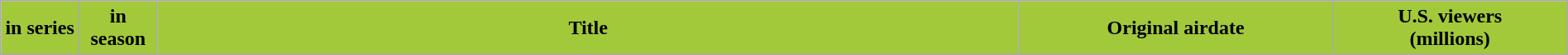<table class="wikitable" style="width:100%;">
<tr>
<th style="background:#A2C93A;" width="5%"> in series</th>
<th style="background:#A2C93A;" width="5%"> in season</th>
<th style="background:#A2C93A;" width="55%">Title</th>
<th style="background:#A2C93A;" width="20%">Original airdate</th>
<th style="background:#A2C93A;" width="20%">U.S. viewers<br>(millions)<br>
















</th>
</tr>
</table>
